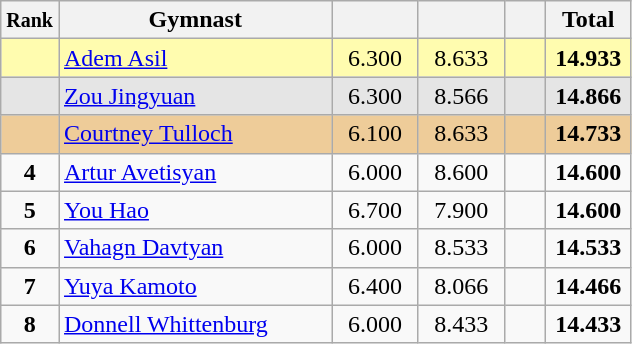<table style="text-align:center;" class="wikitable sortable">
<tr>
<th scope="col" style="width:15px;"><small>Rank</small></th>
<th scope="col" style="width:175px;">Gymnast</th>
<th scope="col" style="width:50px;"><small></small></th>
<th scope="col" style="width:50px;"><small></small></th>
<th scope="col" style="width:20px;"><small></small></th>
<th scope="col" style="width:50px;">Total</th>
</tr>
<tr style="background:#fffcaf;">
<td scope="row" style="text-align:center"><strong></strong></td>
<td style=text-align:left;"> <a href='#'>Adem Asil</a></td>
<td>6.300</td>
<td>8.633</td>
<td></td>
<td><strong>14.933</strong></td>
</tr>
<tr style="background:#e5e5e5;">
<td scope="row" style="text-align:center"><strong></strong></td>
<td style=text-align:left;"> <a href='#'>Zou Jingyuan</a></td>
<td>6.300</td>
<td>8.566</td>
<td></td>
<td><strong>14.866</strong></td>
</tr>
<tr style="background:#ec9;">
<td scope="row" style="text-align:center"><strong></strong></td>
<td style=text-align:left;"> <a href='#'>Courtney Tulloch</a></td>
<td>6.100</td>
<td>8.633</td>
<td></td>
<td><strong>14.733</strong></td>
</tr>
<tr>
<td scope="row" style"text-align:center"><strong>4</strong></td>
<td style=text-align:left;"> <a href='#'>Artur Avetisyan</a></td>
<td>6.000</td>
<td>8.600</td>
<td></td>
<td><strong>14.600</strong></td>
</tr>
<tr>
<td scope="row" style="text-align:center"><strong>5</strong></td>
<td style=text-align:left;"> <a href='#'>You Hao</a></td>
<td>6.700</td>
<td>7.900</td>
<td></td>
<td><strong>14.600</strong></td>
</tr>
<tr>
<td scope="row" style="text-align:center"><strong>6</strong></td>
<td style=text-align:left;"> <a href='#'>Vahagn Davtyan</a></td>
<td>6.000</td>
<td>8.533</td>
<td></td>
<td><strong>14.533</strong></td>
</tr>
<tr>
<td scope="row" style="text-align:center"><strong>7</strong></td>
<td style=text-align:left;"> <a href='#'>Yuya Kamoto</a></td>
<td>6.400</td>
<td>8.066</td>
<td></td>
<td><strong>14.466</strong></td>
</tr>
<tr>
<td scope="row" style="text-align:center"><strong>8</strong></td>
<td style=text-align:left;"> <a href='#'>Donnell Whittenburg</a></td>
<td>6.000</td>
<td>8.433</td>
<td></td>
<td><strong>14.433</strong></td>
</tr>
</table>
